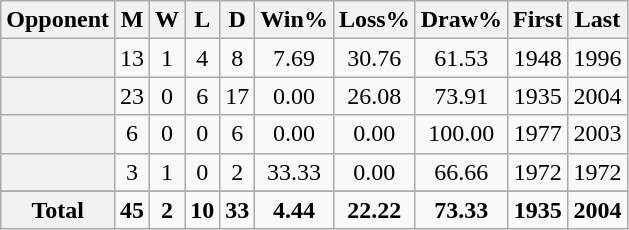<table class="wikitable plainrowheaders sortable" style="text-align:center">
<tr>
<th scope="col">Opponent</th>
<th scope="col">M</th>
<th scope="col">W</th>
<th scope="col">L</th>
<th scope="col">D</th>
<th scope="col">Win%</th>
<th scope="col">Loss%</th>
<th scope="col">Draw%</th>
<th scope="col">First</th>
<th scope="col">Last</th>
</tr>
<tr>
<th scope="row"></th>
<td>13</td>
<td>1</td>
<td>4</td>
<td>8</td>
<td>7.69</td>
<td>30.76</td>
<td>61.53</td>
<td>1948</td>
<td>1996</td>
</tr>
<tr>
<th scope="row"></th>
<td>23</td>
<td>0</td>
<td>6</td>
<td>17</td>
<td>0.00</td>
<td>26.08</td>
<td>73.91</td>
<td>1935</td>
<td>2004</td>
</tr>
<tr>
<th scope="row"></th>
<td>6</td>
<td>0</td>
<td>0</td>
<td>6</td>
<td>0.00</td>
<td>0.00</td>
<td>100.00</td>
<td>1977</td>
<td>2003</td>
</tr>
<tr>
<th scope="row"></th>
<td>3</td>
<td>1</td>
<td>0</td>
<td>2</td>
<td>33.33</td>
<td>0.00</td>
<td>66.66</td>
<td>1972</td>
<td>1972</td>
</tr>
<tr>
</tr>
<tr class="sortbottom">
<th scope="row" style="text-align:center"><strong>Total</strong></th>
<td><strong>45</strong></td>
<td><strong>2</strong></td>
<td><strong>10</strong></td>
<td><strong>33</strong></td>
<td><strong>4.44</strong></td>
<td><strong>22.22</strong></td>
<td><strong>73.33</strong></td>
<td><strong>1935</strong></td>
<td><strong>2004</strong></td>
</tr>
</table>
